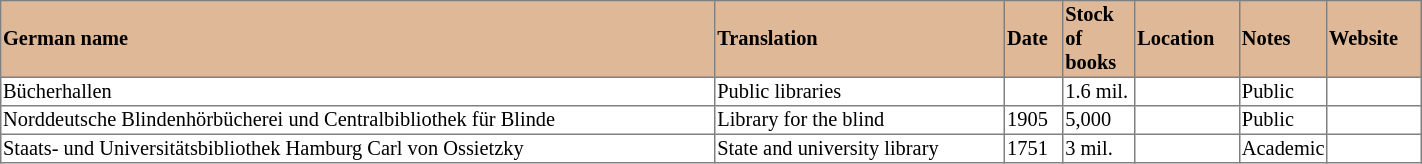<table border="1" width="75%" cellpadding="1" cellspacing="0" style="font-size: 85%; border: gray solid 1px; border-collapse: collapse; text-align: middle;">
<tr>
<th style="text-align: left;background:#DEB897">German name</th>
<th style="text-align: left;background:#DEB897">Translation</th>
<th style="text-align: left;background:#DEB897">Date</th>
<th width="45" style="text-align: left;background:#DEB897">Stock of books</th>
<th style="text-align: left;background:#DEB897">Location</th>
<th width="45" style="text-align: left;background:#DEB897">Notes</th>
<th style="text-align: left;background:#DEB897">Website</th>
</tr>
<tr>
<td>Bücherhallen</td>
<td>Public libraries</td>
<td></td>
<td>1.6 mil.</td>
<td></td>
<td>Public</td>
<td></td>
</tr>
<tr>
<td>Norddeutsche Blindenhörbücherei und Centralbibliothek für Blinde</td>
<td>Library for the blind</td>
<td>1905</td>
<td>5,000</td>
<td></td>
<td>Public</td>
<td></td>
</tr>
<tr>
<td>Staats- und Universitätsbibliothek Hamburg Carl von Ossietzky</td>
<td>State and university library</td>
<td>1751</td>
<td>3 mil.</td>
<td></td>
<td>Academic</td>
<td></td>
</tr>
</table>
